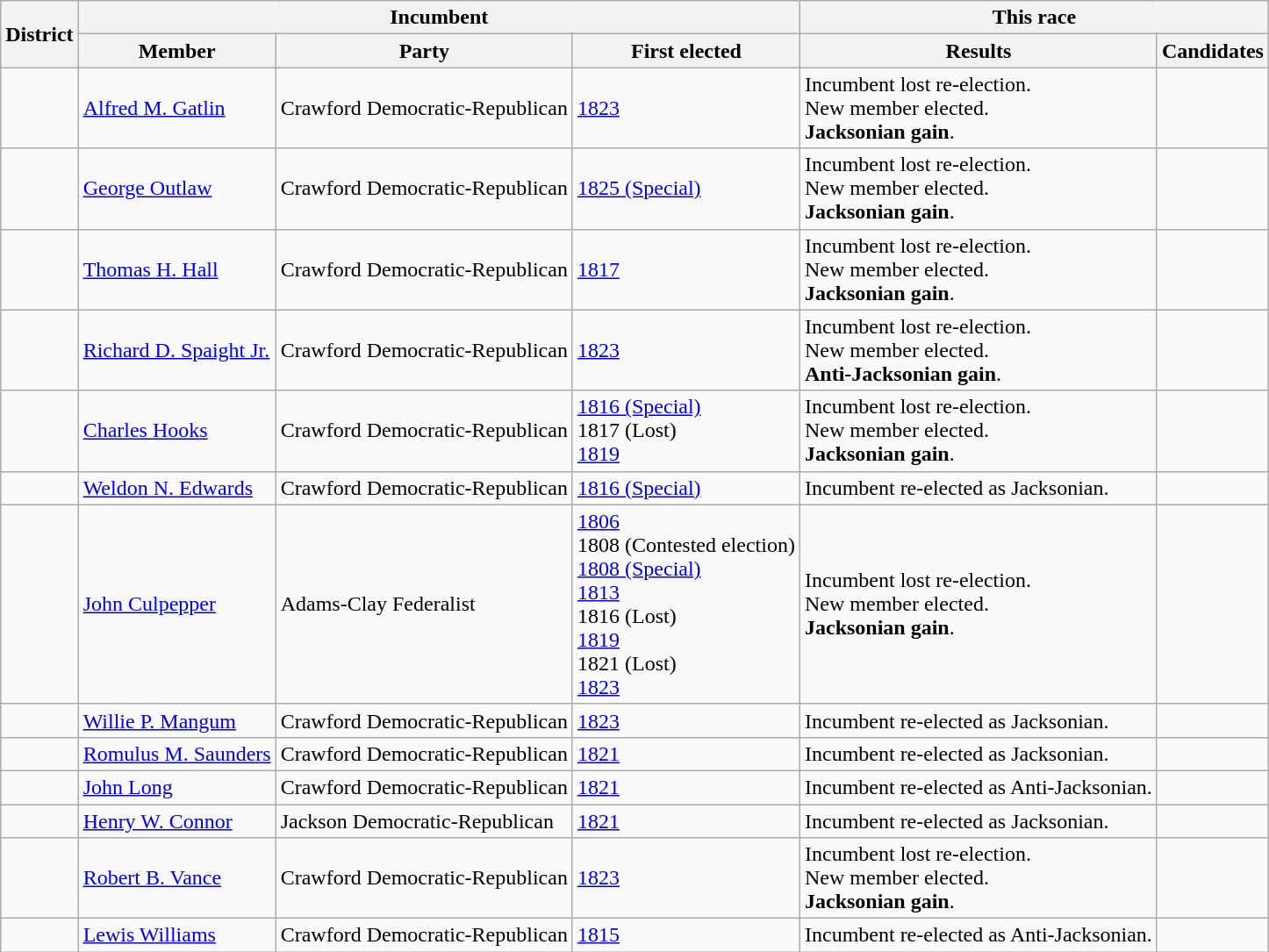<table class=wikitable>
<tr>
<th rowspan=2>District</th>
<th colspan=3>Incumbent</th>
<th colspan=2>This race</th>
</tr>
<tr>
<th>Member</th>
<th>Party</th>
<th>First elected</th>
<th>Results</th>
<th>Candidates</th>
</tr>
<tr>
<td></td>
<td><a href='#'>Alfred M. Gatlin</a></td>
<td>Crawford Democratic-Republican</td>
<td><a href='#'>1823</a></td>
<td>Incumbent lost re-election.<br>New member elected.<br><strong>Jacksonian gain</strong>.</td>
<td nowrap></td>
</tr>
<tr>
<td></td>
<td><a href='#'>George Outlaw</a></td>
<td>Crawford Democratic-Republican</td>
<td><a href='#'>1825 (Special)</a></td>
<td>Incumbent lost re-election.<br>New member elected.<br><strong>Jacksonian gain</strong>.</td>
<td nowrap></td>
</tr>
<tr>
<td></td>
<td><a href='#'>Thomas H. Hall</a></td>
<td>Crawford Democratic-Republican</td>
<td><a href='#'>1817</a></td>
<td>Incumbent lost re-election.<br>New member elected.<br><strong>Jacksonian gain</strong>.</td>
<td nowrap></td>
</tr>
<tr>
<td></td>
<td><a href='#'>Richard D. Spaight Jr.</a></td>
<td>Crawford Democratic-Republican</td>
<td><a href='#'>1823</a></td>
<td>Incumbent lost re-election.<br>New member elected.<br><strong>Anti-Jacksonian gain</strong>.</td>
<td nowrap></td>
</tr>
<tr>
<td></td>
<td><a href='#'>Charles Hooks</a></td>
<td>Crawford Democratic-Republican</td>
<td><a href='#'>1816 (Special)</a><br>1817 (Lost)<br><a href='#'>1819</a></td>
<td>Incumbent lost re-election.<br>New member elected.<br><strong>Jacksonian gain</strong>.</td>
<td nowrap></td>
</tr>
<tr>
<td></td>
<td><a href='#'>Weldon N. Edwards</a></td>
<td>Crawford Democratic-Republican</td>
<td><a href='#'>1816 (Special)</a></td>
<td>Incumbent re-elected as Jacksonian.</td>
<td nowrap></td>
</tr>
<tr>
<td></td>
<td><a href='#'>John Culpepper</a></td>
<td>Adams-Clay Federalist</td>
<td><a href='#'>1806</a><br>1808 (Contested election)<br><a href='#'>1808 (Special)</a><br><a href='#'>1813</a><br>1816 (Lost)<br><a href='#'>1819</a><br>1821 (Lost)<br><a href='#'>1823</a></td>
<td>Incumbent lost re-election.<br>New member elected.<br><strong>Jacksonian gain</strong>.</td>
<td nowrap></td>
</tr>
<tr>
<td></td>
<td><a href='#'>Willie P. Mangum</a></td>
<td>Crawford Democratic-Republican</td>
<td><a href='#'>1823</a></td>
<td>Incumbent re-elected as Jacksonian.</td>
<td nowrap></td>
</tr>
<tr>
<td></td>
<td><a href='#'>Romulus M. Saunders</a></td>
<td>Crawford Democratic-Republican</td>
<td><a href='#'>1821</a></td>
<td>Incumbent re-elected as Jacksonian.</td>
<td nowrap></td>
</tr>
<tr>
<td></td>
<td><a href='#'>John Long</a></td>
<td>Crawford Democratic-Republican</td>
<td><a href='#'>1821</a></td>
<td>Incumbent re-elected as Anti-Jacksonian.</td>
<td nowrap></td>
</tr>
<tr>
<td></td>
<td><a href='#'>Henry W. Connor</a></td>
<td>Jackson Democratic-Republican</td>
<td><a href='#'>1821</a></td>
<td>Incumbent re-elected as Jacksonian.</td>
<td nowrap></td>
</tr>
<tr>
<td></td>
<td><a href='#'>Robert B. Vance</a></td>
<td>Crawford Democratic-Republican</td>
<td><a href='#'>1823</a></td>
<td>Incumbent lost re-election.<br>New member elected.<br><strong>Jacksonian gain</strong>.</td>
<td nowrap></td>
</tr>
<tr>
<td></td>
<td><a href='#'>Lewis Williams</a></td>
<td>Crawford Democratic-Republican</td>
<td><a href='#'>1815</a></td>
<td>Incumbent re-elected as Anti-Jacksonian.</td>
<td nowrap></td>
</tr>
</table>
